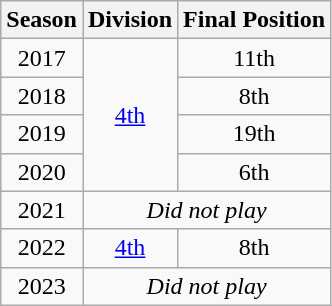<table class="wikitable sortable">
<tr>
<th>Season</th>
<th>Division</th>
<th>Final Position</th>
</tr>
<tr>
<td align=center>2017</td>
<td rowspan=4 align=center><a href='#'>4th</a></td>
<td align=center>11th</td>
</tr>
<tr>
<td align=center>2018</td>
<td align=center>8th</td>
</tr>
<tr>
<td align=center>2019</td>
<td align=center>19th</td>
</tr>
<tr>
<td align=center>2020</td>
<td align=center>6th</td>
</tr>
<tr>
<td align=center>2021</td>
<td colspan=2 align=center><em>Did not play</em></td>
</tr>
<tr>
<td align=center>2022</td>
<td align=center><a href='#'>4th</a></td>
<td align=center>8th</td>
</tr>
<tr>
<td align=center>2023</td>
<td colspan=2 align=center><em>Did not play</em></td>
</tr>
</table>
